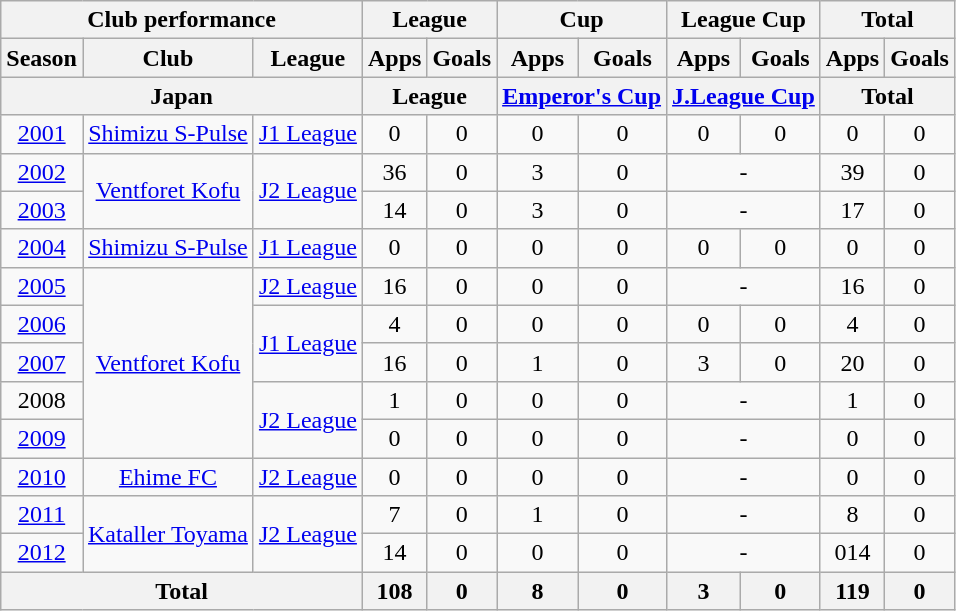<table class="wikitable" style="text-align:center;">
<tr>
<th colspan=3>Club performance</th>
<th colspan=2>League</th>
<th colspan=2>Cup</th>
<th colspan=2>League Cup</th>
<th colspan=2>Total</th>
</tr>
<tr>
<th>Season</th>
<th>Club</th>
<th>League</th>
<th>Apps</th>
<th>Goals</th>
<th>Apps</th>
<th>Goals</th>
<th>Apps</th>
<th>Goals</th>
<th>Apps</th>
<th>Goals</th>
</tr>
<tr>
<th colspan=3>Japan</th>
<th colspan=2>League</th>
<th colspan=2><a href='#'>Emperor's Cup</a></th>
<th colspan=2><a href='#'>J.League Cup</a></th>
<th colspan=2>Total</th>
</tr>
<tr>
<td><a href='#'>2001</a></td>
<td><a href='#'>Shimizu S-Pulse</a></td>
<td><a href='#'>J1 League</a></td>
<td>0</td>
<td>0</td>
<td>0</td>
<td>0</td>
<td>0</td>
<td>0</td>
<td>0</td>
<td>0</td>
</tr>
<tr>
<td><a href='#'>2002</a></td>
<td rowspan="2"><a href='#'>Ventforet Kofu</a></td>
<td rowspan="2"><a href='#'>J2 League</a></td>
<td>36</td>
<td>0</td>
<td>3</td>
<td>0</td>
<td colspan="2">-</td>
<td>39</td>
<td>0</td>
</tr>
<tr>
<td><a href='#'>2003</a></td>
<td>14</td>
<td>0</td>
<td>3</td>
<td>0</td>
<td colspan="2">-</td>
<td>17</td>
<td>0</td>
</tr>
<tr>
<td><a href='#'>2004</a></td>
<td><a href='#'>Shimizu S-Pulse</a></td>
<td><a href='#'>J1 League</a></td>
<td>0</td>
<td>0</td>
<td>0</td>
<td>0</td>
<td>0</td>
<td>0</td>
<td>0</td>
<td>0</td>
</tr>
<tr>
<td><a href='#'>2005</a></td>
<td rowspan="5"><a href='#'>Ventforet Kofu</a></td>
<td><a href='#'>J2 League</a></td>
<td>16</td>
<td>0</td>
<td>0</td>
<td>0</td>
<td colspan="2">-</td>
<td>16</td>
<td>0</td>
</tr>
<tr>
<td><a href='#'>2006</a></td>
<td rowspan="2"><a href='#'>J1 League</a></td>
<td>4</td>
<td>0</td>
<td>0</td>
<td>0</td>
<td>0</td>
<td>0</td>
<td>4</td>
<td>0</td>
</tr>
<tr>
<td><a href='#'>2007</a></td>
<td>16</td>
<td>0</td>
<td>1</td>
<td>0</td>
<td>3</td>
<td>0</td>
<td>20</td>
<td>0</td>
</tr>
<tr>
<td>2008</td>
<td rowspan="2"><a href='#'>J2 League</a></td>
<td>1</td>
<td>0</td>
<td>0</td>
<td>0</td>
<td colspan="2">-</td>
<td>1</td>
<td>0</td>
</tr>
<tr>
<td><a href='#'>2009</a></td>
<td>0</td>
<td>0</td>
<td>0</td>
<td>0</td>
<td colspan="2">-</td>
<td>0</td>
<td>0</td>
</tr>
<tr>
<td><a href='#'>2010</a></td>
<td><a href='#'>Ehime FC</a></td>
<td><a href='#'>J2 League</a></td>
<td>0</td>
<td>0</td>
<td>0</td>
<td>0</td>
<td colspan="2">-</td>
<td>0</td>
<td>0</td>
</tr>
<tr>
<td><a href='#'>2011</a></td>
<td rowspan="2"><a href='#'>Kataller Toyama</a></td>
<td rowspan="2"><a href='#'>J2 League</a></td>
<td>7</td>
<td>0</td>
<td>1</td>
<td>0</td>
<td colspan="2">-</td>
<td>8</td>
<td>0</td>
</tr>
<tr>
<td><a href='#'>2012</a></td>
<td>14</td>
<td>0</td>
<td>0</td>
<td>0</td>
<td colspan="2">-</td>
<td>014</td>
<td>0</td>
</tr>
<tr>
<th colspan=3>Total</th>
<th>108</th>
<th>0</th>
<th>8</th>
<th>0</th>
<th>3</th>
<th>0</th>
<th>119</th>
<th>0</th>
</tr>
</table>
